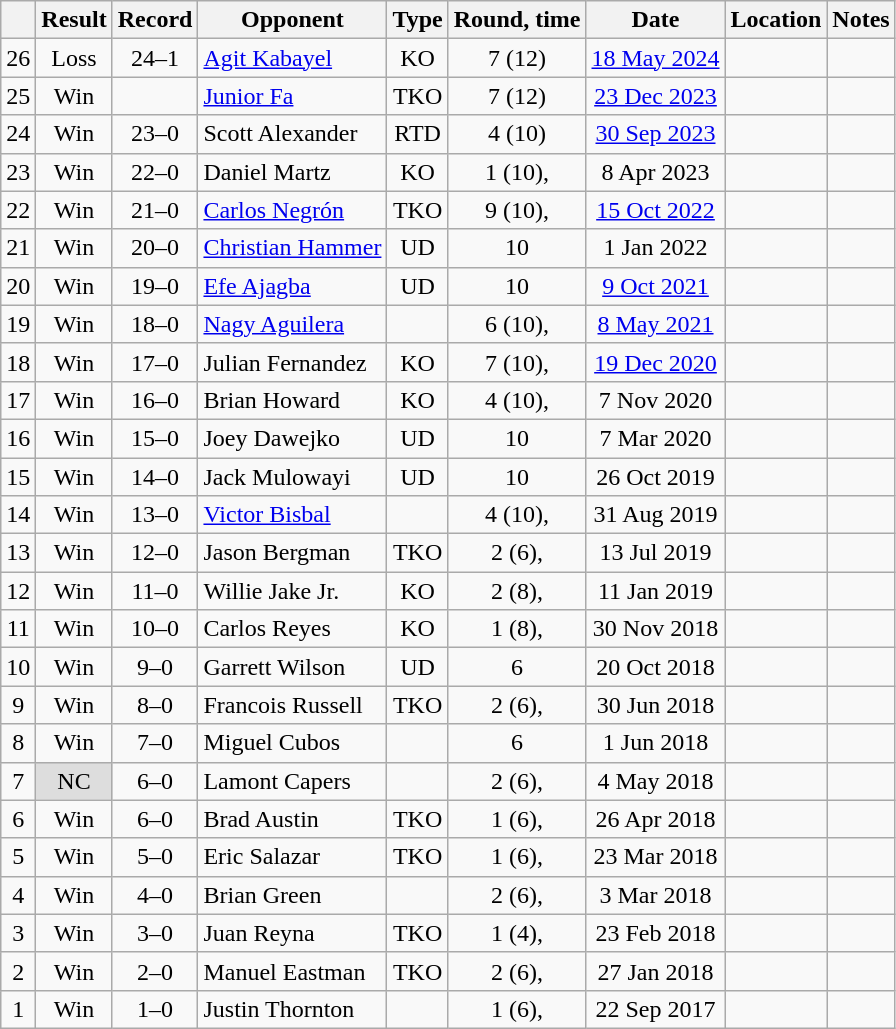<table class="wikitable" style="text-align:center">
<tr>
<th></th>
<th>Result</th>
<th>Record</th>
<th>Opponent</th>
<th>Type</th>
<th>Round, time</th>
<th>Date</th>
<th>Location</th>
<th>Notes</th>
</tr>
<tr>
<td>26</td>
<td>Loss</td>
<td>24–1 </td>
<td style="text-align:left;"><a href='#'>Agit Kabayel</a></td>
<td>KO</td>
<td>7 (12) </td>
<td><a href='#'>18 May 2024</a></td>
<td style="text-align:left;"></td>
<td style="text-align:left;"></td>
</tr>
<tr>
<td>25</td>
<td>Win</td>
<td></td>
<td style="text-align:left;"><a href='#'>Junior Fa</a></td>
<td>TKO</td>
<td>7 (12) </td>
<td><a href='#'>23 Dec 2023</a></td>
<td style="text-align:left;"></td>
<td style="text-align:left;"></td>
</tr>
<tr>
<td>24</td>
<td>Win</td>
<td>23–0 </td>
<td style="text-align:left;">Scott Alexander</td>
<td>RTD</td>
<td>4 (10) </td>
<td><a href='#'>30 Sep 2023</a></td>
<td style="text-align:left;"></td>
<td style="text-align:left;"></td>
</tr>
<tr>
<td>23</td>
<td>Win</td>
<td>22–0 </td>
<td style="text-align:left;">Daniel Martz</td>
<td>KO</td>
<td>1 (10), </td>
<td>8 Apr 2023</td>
<td style="text-align:left;"></td>
<td></td>
</tr>
<tr>
<td>22</td>
<td>Win</td>
<td>21–0 </td>
<td style="text-align:left;"><a href='#'>Carlos Negrón</a></td>
<td>TKO</td>
<td>9 (10), </td>
<td><a href='#'>15 Oct 2022</a></td>
<td style="text-align:left;"></td>
<td style="text-align:left;"></td>
</tr>
<tr>
<td>21</td>
<td>Win</td>
<td>20–0 </td>
<td style="text-align:left;"><a href='#'>Christian Hammer</a></td>
<td>UD</td>
<td>10</td>
<td>1 Jan 2022</td>
<td style="text-align:left;"></td>
<td></td>
</tr>
<tr>
<td>20</td>
<td>Win</td>
<td>19–0 </td>
<td style="text-align:left;"><a href='#'>Efe Ajagba</a></td>
<td>UD</td>
<td>10</td>
<td><a href='#'>9 Oct 2021</a></td>
<td style="text-align:left;"></td>
<td style="text-align:left;"></td>
</tr>
<tr>
<td>19</td>
<td>Win</td>
<td>18–0 </td>
<td align=left><a href='#'>Nagy Aguilera</a></td>
<td></td>
<td>6 (10), </td>
<td><a href='#'>8 May 2021</a></td>
<td align=left></td>
<td align=left></td>
</tr>
<tr>
<td>18</td>
<td>Win</td>
<td>17–0 </td>
<td align=left>Julian Fernandez</td>
<td>KO</td>
<td>7 (10), </td>
<td><a href='#'>19 Dec 2020</a></td>
<td align=left></td>
<td></td>
</tr>
<tr>
<td>17</td>
<td>Win</td>
<td>16–0 </td>
<td align=left>Brian Howard</td>
<td>KO</td>
<td>4 (10), </td>
<td>7 Nov 2020</td>
<td align=left></td>
<td style="text-align:left;"></td>
</tr>
<tr>
<td>16</td>
<td>Win</td>
<td>15–0 </td>
<td align=left>Joey Dawejko</td>
<td>UD</td>
<td>10</td>
<td>7 Mar 2020</td>
<td align=left></td>
<td align=left></td>
</tr>
<tr>
<td>15</td>
<td>Win</td>
<td>14–0 </td>
<td align=left>Jack Mulowayi</td>
<td>UD</td>
<td>10</td>
<td>26 Oct 2019</td>
<td align=left></td>
<td style="text-align:left;"></td>
</tr>
<tr>
<td>14</td>
<td>Win</td>
<td>13–0 </td>
<td align=left><a href='#'>Victor Bisbal</a></td>
<td></td>
<td>4 (10), </td>
<td>31 Aug 2019</td>
<td align=left></td>
<td align=left></td>
</tr>
<tr>
<td>13</td>
<td>Win</td>
<td>12–0 </td>
<td align=left>Jason Bergman</td>
<td>TKO</td>
<td>2 (6), </td>
<td>13 Jul 2019</td>
<td align=left></td>
<td></td>
</tr>
<tr>
<td>12</td>
<td>Win</td>
<td>11–0 </td>
<td align=left>Willie Jake Jr.</td>
<td>KO</td>
<td>2 (8), </td>
<td>11 Jan 2019</td>
<td align=left></td>
<td></td>
</tr>
<tr>
<td>11</td>
<td>Win</td>
<td>10–0 </td>
<td align=left>Carlos Reyes</td>
<td>KO</td>
<td>1 (8), </td>
<td>30 Nov 2018</td>
<td align=left></td>
<td></td>
</tr>
<tr>
<td>10</td>
<td>Win</td>
<td>9–0 </td>
<td align=left>Garrett Wilson</td>
<td>UD</td>
<td>6</td>
<td>20 Oct 2018</td>
<td align=left></td>
<td></td>
</tr>
<tr>
<td>9</td>
<td>Win</td>
<td>8–0 </td>
<td align=left>Francois Russell</td>
<td>TKO</td>
<td>2 (6), </td>
<td>30 Jun 2018</td>
<td align=left></td>
<td></td>
</tr>
<tr>
<td>8</td>
<td>Win</td>
<td>7–0 </td>
<td align=left>Miguel Cubos</td>
<td></td>
<td>6</td>
<td>1 Jun 2018</td>
<td align=left></td>
<td></td>
</tr>
<tr>
<td>7</td>
<td style="background:#DDD">NC</td>
<td>6–0 </td>
<td align=left>Lamont Capers</td>
<td></td>
<td>2 (6), </td>
<td>4 May 2018</td>
<td align=left></td>
<td align=left></td>
</tr>
<tr>
<td>6</td>
<td>Win</td>
<td>6–0</td>
<td align=left>Brad Austin</td>
<td>TKO</td>
<td>1 (6), </td>
<td>26 Apr 2018</td>
<td align=left></td>
<td></td>
</tr>
<tr>
<td>5</td>
<td>Win</td>
<td>5–0</td>
<td align=left>Eric Salazar</td>
<td>TKO</td>
<td>1 (6), </td>
<td>23 Mar 2018</td>
<td align=left></td>
<td></td>
</tr>
<tr>
<td>4</td>
<td>Win</td>
<td>4–0</td>
<td align=left>Brian Green</td>
<td></td>
<td>2 (6), </td>
<td>3 Mar 2018</td>
<td align=left></td>
<td></td>
</tr>
<tr>
<td>3</td>
<td>Win</td>
<td>3–0</td>
<td align=left>Juan Reyna</td>
<td>TKO</td>
<td>1 (4), </td>
<td>23 Feb 2018</td>
<td align=left></td>
<td></td>
</tr>
<tr>
<td>2</td>
<td>Win</td>
<td>2–0</td>
<td align=left>Manuel Eastman</td>
<td>TKO</td>
<td>2 (6), </td>
<td>27 Jan 2018</td>
<td align=left></td>
<td></td>
</tr>
<tr>
<td>1</td>
<td>Win</td>
<td>1–0</td>
<td align=left>Justin Thornton</td>
<td></td>
<td>1 (6), </td>
<td>22 Sep 2017</td>
<td align=left></td>
<td></td>
</tr>
</table>
